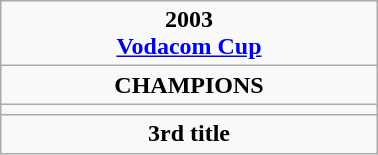<table class="wikitable" style="text-align: center; margin: 0 auto; width: 20%">
<tr>
<td><strong>2003</strong> <br> <strong><a href='#'>Vodacom Cup</a></strong></td>
</tr>
<tr>
<td><strong>CHAMPIONS</strong></td>
</tr>
<tr>
<td><strong></strong></td>
</tr>
<tr>
<td><strong>3rd title</strong></td>
</tr>
</table>
